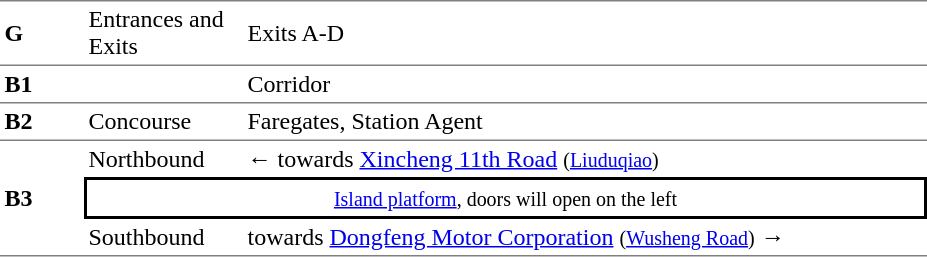<table table border=0 cellspacing=0 cellpadding=3>
<tr>
<td style="border-top:solid 1px gray;border-bottom:solid 1px gray;" width=50><strong>G</strong></td>
<td style="border-top:solid 1px gray;border-bottom:solid 1px gray;" width=100>Entrances and Exits</td>
<td style="border-top:solid 1px gray;border-bottom:solid 1px gray;" width=450>Exits A-D</td>
</tr>
<tr>
<td style="border-top:solid 0px gray;border-bottom:solid 1px gray;" width=50><strong>B1</strong></td>
<td style="border-top:solid 0px gray;border-bottom:solid 1px gray;" width=100></td>
<td style="border-top:solid 0px gray;border-bottom:solid 1px gray;" width=450>Corridor</td>
</tr>
<tr>
<td style="border-top:solid 0px gray;border-bottom:solid 1px gray;" width=50><strong>B2</strong></td>
<td style="border-top:solid 0px gray;border-bottom:solid 1px gray;" width=100>Concourse</td>
<td style="border-top:solid 0px gray;border-bottom:solid 1px gray;" width=450>Faregates, Station Agent</td>
</tr>
<tr>
<td style="border-bottom:solid 1px gray;" rowspan=3><strong>B3</strong></td>
<td>Northbound</td>
<td>←  towards <a href='#'>Xincheng 11th Road</a> <small>(<a href='#'>Liuduqiao</a>)</small></td>
</tr>
<tr>
<td style="border-right:solid 2px black;border-left:solid 2px black;border-top:solid 2px black;border-bottom:solid 2px black;text-align:center;" colspan=2><small><a href='#'>Island platform</a>, doors will open on the left</small></td>
</tr>
<tr>
<td style="border-bottom:solid 1px gray;">Southbound</td>
<td style="border-bottom:solid 1px gray;"> towards <a href='#'>Dongfeng Motor Corporation</a> <small>(<a href='#'>Wusheng Road</a>)</small> →</td>
</tr>
</table>
